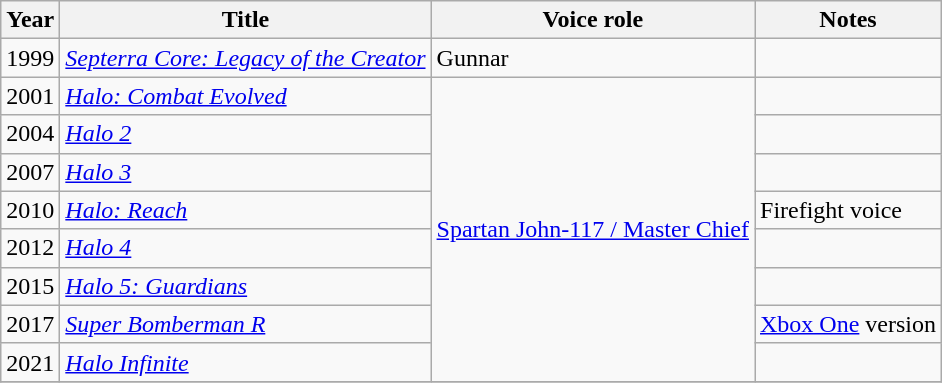<table class="wikitable sortable">
<tr>
<th>Year</th>
<th>Title</th>
<th>Voice role</th>
<th class="unsortable">Notes</th>
</tr>
<tr>
<td>1999</td>
<td><em><a href='#'>Septerra Core: Legacy of the Creator</a></em></td>
<td>Gunnar</td>
<td></td>
</tr>
<tr>
<td>2001</td>
<td><em><a href='#'>Halo: Combat Evolved</a></em></td>
<td rowspan=8><a href='#'>Spartan John-117 / Master Chief</a></td>
<td></td>
</tr>
<tr>
<td>2004</td>
<td><em><a href='#'>Halo 2</a></em></td>
<td></td>
</tr>
<tr>
<td>2007</td>
<td><em><a href='#'>Halo 3</a></em></td>
<td></td>
</tr>
<tr>
<td>2010</td>
<td><em><a href='#'>Halo: Reach</a></em></td>
<td>Firefight voice</td>
</tr>
<tr>
<td>2012</td>
<td><em><a href='#'>Halo 4</a></em></td>
<td></td>
</tr>
<tr>
<td>2015</td>
<td><em><a href='#'>Halo 5: Guardians</a></em></td>
<td></td>
</tr>
<tr>
<td>2017</td>
<td><em><a href='#'>Super Bomberman R</a></em></td>
<td><a href='#'>Xbox One</a> version</td>
</tr>
<tr>
<td>2021</td>
<td><em><a href='#'>Halo Infinite</a></em></td>
<td></td>
</tr>
<tr>
</tr>
</table>
